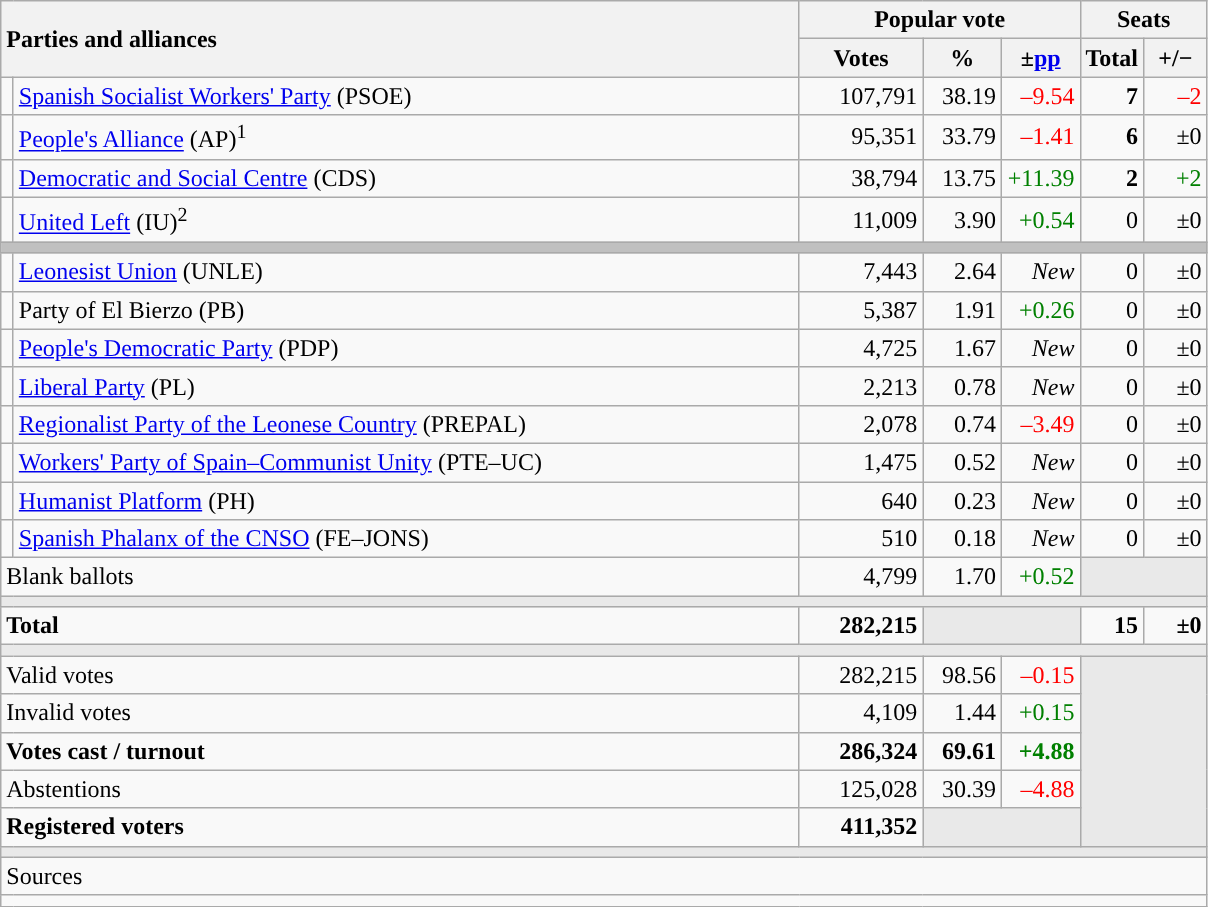<table class="wikitable" style="text-align:right;">
<tr>
<th style="text-align:left;" rowspan="2" colspan="2" width="525">Parties and alliances</th>
<th colspan="3">Popular vote</th>
<th colspan="2">Seats</th>
</tr>
<tr>
<th width="75">Votes</th>
<th width="45">%</th>
<th width="45">±<a href='#'>pp</a></th>
<th width="35">Total</th>
<th width="35">+/−</th>
</tr>
<tr>
<td width="1" style="color:inherit;background:"></td>
<td align="left"><a href='#'>Spanish Socialist Workers' Party</a> (PSOE)</td>
<td>107,791</td>
<td>38.19</td>
<td style="color:red;">–9.54</td>
<td><strong>7</strong></td>
<td style="color:red;">–2</td>
</tr>
<tr>
<td style="color:inherit;background:"></td>
<td align="left"><a href='#'>People's Alliance</a> (AP)<sup>1</sup></td>
<td>95,351</td>
<td>33.79</td>
<td style="color:red;">–1.41</td>
<td><strong>6</strong></td>
<td>±0</td>
</tr>
<tr>
<td style="color:inherit;background:"></td>
<td align="left"><a href='#'>Democratic and Social Centre</a> (CDS)</td>
<td>38,794</td>
<td>13.75</td>
<td style="color:green;">+11.39</td>
<td><strong>2</strong></td>
<td style="color:green;">+2</td>
</tr>
<tr>
<td style="color:inherit;background:"></td>
<td align="left"><a href='#'>United Left</a> (IU)<sup>2</sup></td>
<td>11,009</td>
<td>3.90</td>
<td style="color:green;">+0.54</td>
<td>0</td>
<td>±0</td>
</tr>
<tr>
<td colspan="7" bgcolor="#C0C0C0"></td>
</tr>
<tr>
<td style="color:inherit;background:"></td>
<td align="left"><a href='#'>Leonesist Union</a> (UNLE)</td>
<td>7,443</td>
<td>2.64</td>
<td><em>New</em></td>
<td>0</td>
<td>±0</td>
</tr>
<tr>
<td style="color:inherit;background:"></td>
<td align="left">Party of El Bierzo (PB)</td>
<td>5,387</td>
<td>1.91</td>
<td style="color:green;">+0.26</td>
<td>0</td>
<td>±0</td>
</tr>
<tr>
<td style="color:inherit;background:"></td>
<td align="left"><a href='#'>People's Democratic Party</a> (PDP)</td>
<td>4,725</td>
<td>1.67</td>
<td><em>New</em></td>
<td>0</td>
<td>±0</td>
</tr>
<tr>
<td style="color:inherit;background:"></td>
<td align="left"><a href='#'>Liberal Party</a> (PL)</td>
<td>2,213</td>
<td>0.78</td>
<td><em>New</em></td>
<td>0</td>
<td>±0</td>
</tr>
<tr>
<td style="color:inherit;background:"></td>
<td align="left"><a href='#'>Regionalist Party of the Leonese Country</a> (PREPAL)</td>
<td>2,078</td>
<td>0.74</td>
<td style="color:red;">–3.49</td>
<td>0</td>
<td>±0</td>
</tr>
<tr>
<td style="color:inherit;background:"></td>
<td align="left"><a href='#'>Workers' Party of Spain–Communist Unity</a> (PTE–UC)</td>
<td>1,475</td>
<td>0.52</td>
<td><em>New</em></td>
<td>0</td>
<td>±0</td>
</tr>
<tr>
<td style="color:inherit;background:"></td>
<td align="left"><a href='#'>Humanist Platform</a> (PH)</td>
<td>640</td>
<td>0.23</td>
<td><em>New</em></td>
<td>0</td>
<td>±0</td>
</tr>
<tr>
<td style="color:inherit;background:"></td>
<td align="left"><a href='#'>Spanish Phalanx of the CNSO</a> (FE–JONS)</td>
<td>510</td>
<td>0.18</td>
<td><em>New</em></td>
<td>0</td>
<td>±0</td>
</tr>
<tr>
<td align="left" colspan="2">Blank ballots</td>
<td>4,799</td>
<td>1.70</td>
<td style="color:green;">+0.52</td>
<td bgcolor="#E9E9E9" colspan="2"></td>
</tr>
<tr>
<td colspan="7" bgcolor="#E9E9E9"></td>
</tr>
<tr style="font-weight:bold;">
<td align="left" colspan="2">Total</td>
<td>282,215</td>
<td bgcolor="#E9E9E9" colspan="2"></td>
<td>15</td>
<td>±0</td>
</tr>
<tr>
<td colspan="7" bgcolor="#E9E9E9"></td>
</tr>
<tr>
<td align="left" colspan="2">Valid votes</td>
<td>282,215</td>
<td>98.56</td>
<td style="color:red;">–0.15</td>
<td bgcolor="#E9E9E9" colspan="2" rowspan="5"></td>
</tr>
<tr>
<td align="left" colspan="2">Invalid votes</td>
<td>4,109</td>
<td>1.44</td>
<td style="color:green;">+0.15</td>
</tr>
<tr style="font-weight:bold;">
<td align="left" colspan="2">Votes cast / turnout</td>
<td>286,324</td>
<td>69.61</td>
<td style="color:green;">+4.88</td>
</tr>
<tr>
<td align="left" colspan="2">Abstentions</td>
<td>125,028</td>
<td>30.39</td>
<td style="color:red;">–4.88</td>
</tr>
<tr style="font-weight:bold;">
<td align="left" colspan="2">Registered voters</td>
<td>411,352</td>
<td bgcolor="#E9E9E9" colspan="2"></td>
</tr>
<tr>
<td colspan="7" bgcolor="#E9E9E9"></td>
</tr>
<tr>
<td align="left" colspan="7">Sources</td>
</tr>
<tr>
<td colspan="7" style="text-align:left; max-width:790px;"></td>
</tr>
</table>
